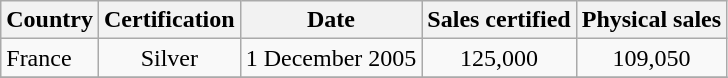<table class="wikitable sortable">
<tr>
<th>Country</th>
<th>Certification</th>
<th>Date</th>
<th>Sales certified</th>
<th>Physical sales</th>
</tr>
<tr>
<td>France</td>
<td align="center">Silver</td>
<td align="center">1 December 2005</td>
<td align="center">125,000</td>
<td align="center">109,050</td>
</tr>
<tr>
</tr>
</table>
